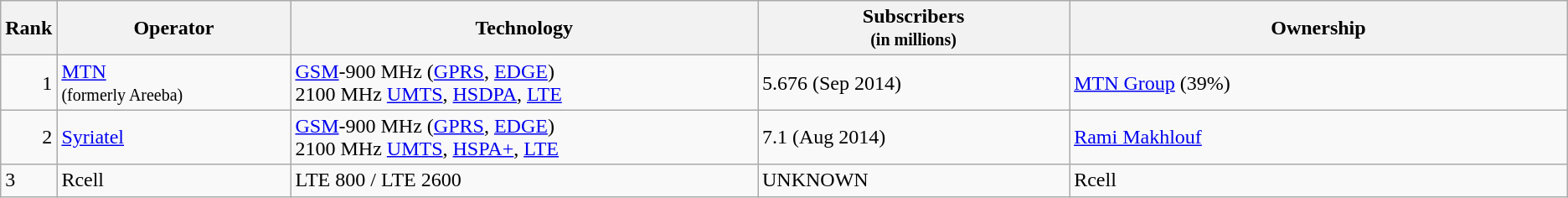<table class="wikitable">
<tr>
<th style="width:3%;">Rank</th>
<th style="width:15%;">Operator</th>
<th style="width:30%;">Technology</th>
<th style="width:20%;">Subscribers<br><small>(in millions)</small></th>
<th style="width:32%;">Ownership</th>
</tr>
<tr>
<td align=right>1</td>
<td><a href='#'>MTN</a><br><small>(formerly Areeba)</small></td>
<td><a href='#'>GSM</a>-900 MHz (<a href='#'>GPRS</a>, <a href='#'>EDGE</a>)<br>2100 MHz <a href='#'>UMTS</a>, <a href='#'>HSDPA</a>, <a href='#'>LTE</a></td>
<td>5.676 (Sep 2014)</td>
<td><a href='#'>MTN Group</a> (39%)</td>
</tr>
<tr>
<td align=right>2</td>
<td><a href='#'>Syriatel</a></td>
<td><a href='#'>GSM</a>-900 MHz (<a href='#'>GPRS</a>, <a href='#'>EDGE</a>)<br>2100 MHz <a href='#'>UMTS</a>, <a href='#'>HSPA+</a>, <a href='#'>LTE</a></td>
<td>7.1  (Aug 2014)</td>
<td><a href='#'>Rami Makhlouf</a></td>
</tr>
<tr>
<td>3</td>
<td>Rcell</td>
<td>LTE 800 / LTE 2600</td>
<td>UNKNOWN</td>
<td>Rcell</td>
</tr>
</table>
